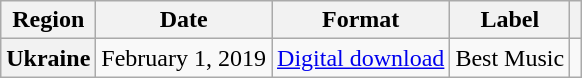<table class="wikitable plainrowheaders">
<tr>
<th scope="col">Region</th>
<th scope="col">Date</th>
<th scope="col">Format</th>
<th scope="col">Label</th>
<th scope="col"></th>
</tr>
<tr>
<th scope="row">Ukraine</th>
<td>February 1, 2019</td>
<td><a href='#'>Digital download</a></td>
<td>Best Music</td>
<td></td>
</tr>
</table>
